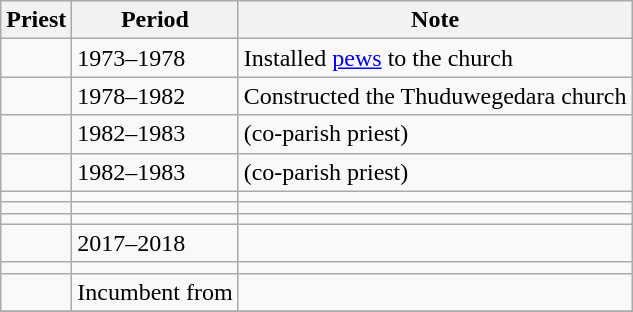<table class="wikitable sortable sticky-header">
<tr>
<th>Priest</th>
<th style=max-width:4em>Period</th>
<th class="unsortable">Note</th>
</tr>
<tr>
<td></td>
<td>1973–1978</td>
<td>Installed <a href='#'>pews</a> to the church</td>
</tr>
<tr>
<td></td>
<td>1978–1982</td>
<td>Constructed the Thuduwegedara church</td>
</tr>
<tr>
<td></td>
<td>1982–1983</td>
<td>(co-parish priest)</td>
</tr>
<tr>
<td></td>
<td>1982–1983</td>
<td>(co-parish priest)</td>
</tr>
<tr>
<td></td>
<td></td>
<td></td>
</tr>
<tr>
<td> </td>
<td></td>
<td></td>
</tr>
<tr>
<td> </td>
<td></td>
<td></td>
</tr>
<tr>
<td></td>
<td>2017–2018</td>
<td></td>
</tr>
<tr>
<td></td>
<td></td>
<td></td>
</tr>
<tr>
<td></td>
<td>Incumbent from </td>
<td></td>
</tr>
<tr>
</tr>
</table>
